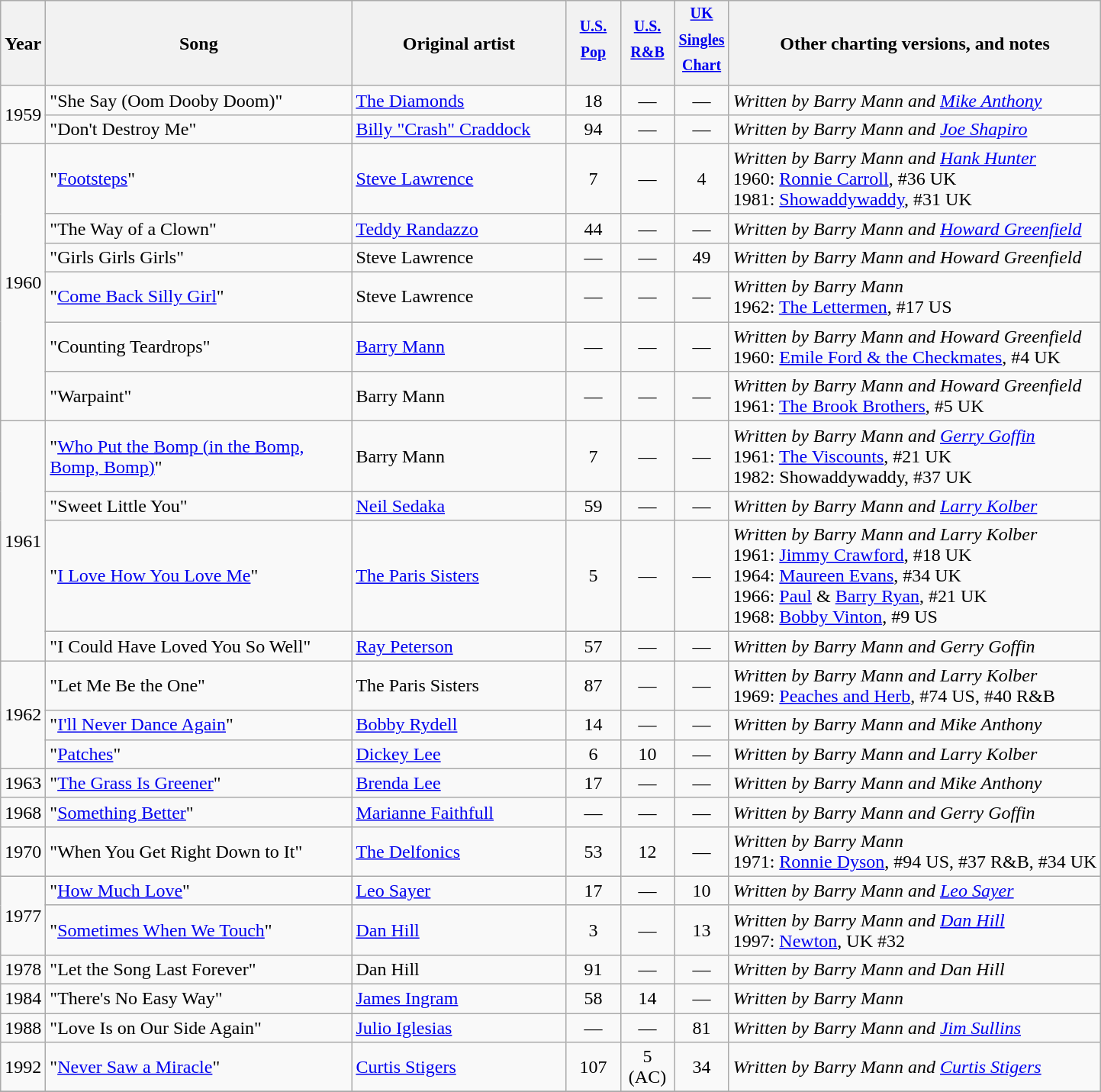<table class="wikitable sortable">
<tr>
<th>Year</th>
<th width="260">Song</th>
<th width="180">Original artist</th>
<th width="40"><sup><a href='#'>U.S. Pop</a></sup></th>
<th width="40"><sup><a href='#'>U.S. R&B</a></sup></th>
<th width="40"><sup><a href='#'>UK Singles Chart</a></sup></th>
<th>Other charting versions, and notes</th>
</tr>
<tr>
<td rowspan="2">1959</td>
<td>"She Say (Oom Dooby Doom)"</td>
<td><a href='#'>The Diamonds</a></td>
<td style="text-align:center">18</td>
<td style="text-align:center">—</td>
<td style="text-align:center">—</td>
<td><em>Written by Barry Mann and <a href='#'>Mike Anthony</a></em></td>
</tr>
<tr>
<td>"Don't Destroy Me"</td>
<td><a href='#'>Billy "Crash" Craddock</a></td>
<td style="text-align:center">94</td>
<td style="text-align:center">—</td>
<td style="text-align:center">—</td>
<td><em>Written by Barry Mann and <a href='#'>Joe Shapiro</a></em></td>
</tr>
<tr>
<td rowspan="6">1960</td>
<td>"<a href='#'>Footsteps</a>"</td>
<td><a href='#'>Steve Lawrence</a></td>
<td style="text-align:center">7</td>
<td style="text-align:center">—</td>
<td style="text-align:center">4</td>
<td><em>Written by Barry Mann and <a href='#'>Hank Hunter</a></em><br>1960: <a href='#'>Ronnie Carroll</a>, #36 UK<br>1981: <a href='#'>Showaddywaddy</a>, #31 UK</td>
</tr>
<tr>
<td>"The Way of a Clown"</td>
<td><a href='#'>Teddy Randazzo</a></td>
<td style="text-align:center">44</td>
<td style="text-align:center">—</td>
<td style="text-align:center">—</td>
<td><em>Written by Barry Mann and <a href='#'>Howard Greenfield</a></em></td>
</tr>
<tr>
<td>"Girls Girls Girls"</td>
<td>Steve Lawrence</td>
<td style="text-align:center">—</td>
<td style="text-align:center">—</td>
<td style="text-align:center">49</td>
<td><em>Written by Barry Mann and Howard Greenfield</em></td>
</tr>
<tr>
<td>"<a href='#'>Come Back Silly Girl</a>"</td>
<td>Steve Lawrence</td>
<td style="text-align:center">—</td>
<td style="text-align:center">—</td>
<td style="text-align:center">—</td>
<td><em>Written by Barry Mann</em><br>1962: <a href='#'>The Lettermen</a>, #17 US</td>
</tr>
<tr>
<td>"Counting Teardrops"</td>
<td><a href='#'>Barry Mann</a></td>
<td style="text-align:center">—</td>
<td style="text-align:center">—</td>
<td style="text-align:center">—</td>
<td><em>Written by Barry Mann and Howard Greenfield</em><br>1960: <a href='#'>Emile Ford & the Checkmates</a>, #4 UK</td>
</tr>
<tr>
<td>"Warpaint"</td>
<td>Barry Mann</td>
<td style="text-align:center">—</td>
<td style="text-align:center">—</td>
<td style="text-align:center">—</td>
<td><em>Written by Barry Mann and Howard Greenfield</em><br>1961: <a href='#'>The Brook Brothers</a>, #5 UK</td>
</tr>
<tr>
<td rowspan="4">1961</td>
<td>"<a href='#'>Who Put the Bomp (in the Bomp, Bomp, Bomp)</a>"</td>
<td>Barry Mann</td>
<td style="text-align:center">7</td>
<td style="text-align:center">—</td>
<td style="text-align:center">—</td>
<td><em>Written by Barry Mann and <a href='#'>Gerry Goffin</a></em><br>1961: <a href='#'>The Viscounts</a>, #21 UK<br>1982: Showaddywaddy, #37 UK</td>
</tr>
<tr>
<td>"Sweet Little You"</td>
<td><a href='#'>Neil Sedaka</a></td>
<td style="text-align:center">59</td>
<td style="text-align:center">—</td>
<td style="text-align:center">—</td>
<td><em>Written by Barry Mann and <a href='#'>Larry Kolber</a></em></td>
</tr>
<tr>
<td>"<a href='#'>I Love How You Love Me</a>"</td>
<td><a href='#'>The Paris Sisters</a></td>
<td style="text-align:center">5</td>
<td style="text-align:center">—</td>
<td style="text-align:center">—</td>
<td><em>Written by Barry Mann and Larry Kolber</em><br>1961: <a href='#'>Jimmy Crawford</a>, #18 UK<br>1964: <a href='#'>Maureen Evans</a>, #34 UK<br>1966: <a href='#'>Paul</a> & <a href='#'>Barry Ryan</a>, #21 UK<br>1968: <a href='#'>Bobby Vinton</a>, #9 US<br></td>
</tr>
<tr>
<td>"I Could Have Loved You So Well"</td>
<td><a href='#'>Ray Peterson</a></td>
<td style="text-align:center">57</td>
<td style="text-align:center">—</td>
<td style="text-align:center">—</td>
<td><em>Written by Barry Mann and Gerry Goffin</em></td>
</tr>
<tr>
<td rowspan="3">1962</td>
<td>"Let Me Be the One"</td>
<td>The Paris Sisters</td>
<td style="text-align:center">87</td>
<td style="text-align:center">—</td>
<td style="text-align:center">—</td>
<td><em>Written by Barry Mann and Larry Kolber</em><br>1969: <a href='#'>Peaches and Herb</a>, #74 US, #40 R&B</td>
</tr>
<tr>
<td>"<a href='#'>I'll Never Dance Again</a>"</td>
<td><a href='#'>Bobby Rydell</a></td>
<td style="text-align:center">14</td>
<td style="text-align:center">—</td>
<td style="text-align:center">—</td>
<td><em>Written by Barry Mann and Mike Anthony</em></td>
</tr>
<tr>
<td>"<a href='#'>Patches</a>"</td>
<td><a href='#'>Dickey Lee</a></td>
<td style="text-align:center">6</td>
<td style="text-align:center">10</td>
<td style="text-align:center">—</td>
<td><em>Written by Barry Mann and Larry Kolber</em></td>
</tr>
<tr>
<td rowspan="1">1963</td>
<td>"<a href='#'>The Grass Is Greener</a>"</td>
<td><a href='#'>Brenda Lee</a></td>
<td style="text-align:center">17</td>
<td style="text-align:center">—</td>
<td style="text-align:center">—</td>
<td><em>Written by Barry Mann and Mike Anthony</em></td>
</tr>
<tr>
<td rowspan="1">1968</td>
<td>"<a href='#'>Something Better</a>"</td>
<td><a href='#'>Marianne Faithfull</a></td>
<td style="text-align:center">—</td>
<td style="text-align:center">—</td>
<td style="text-align:center">—</td>
<td><em>Written by Barry Mann and Gerry Goffin</em></td>
</tr>
<tr>
<td rowspan="1">1970</td>
<td>"When You Get Right Down to It"</td>
<td><a href='#'>The Delfonics</a></td>
<td style="text-align:center">53</td>
<td style="text-align:center">12</td>
<td style="text-align:center">—</td>
<td><em>Written by Barry Mann</em><br>1971: <a href='#'>Ronnie Dyson</a>, #94 US, #37 R&B, #34 UK</td>
</tr>
<tr>
<td rowspan="2">1977</td>
<td>"<a href='#'>How Much Love</a>"</td>
<td><a href='#'>Leo Sayer</a></td>
<td style="text-align:center">17</td>
<td style="text-align:center">—</td>
<td style="text-align:center">10</td>
<td><em>Written by Barry Mann and <a href='#'>Leo Sayer</a></em></td>
</tr>
<tr>
<td>"<a href='#'>Sometimes When We Touch</a>"</td>
<td><a href='#'>Dan Hill</a></td>
<td style="text-align:center">3</td>
<td style="text-align:center">—</td>
<td style="text-align:center">13</td>
<td><em>Written by Barry Mann and <a href='#'>Dan Hill</a></em><br>1997:  <a href='#'>Newton</a>, UK #32</td>
</tr>
<tr>
<td rowspan="1">1978</td>
<td>"Let the Song Last Forever"</td>
<td>Dan Hill</td>
<td style="text-align:center">91</td>
<td style="text-align:center">—</td>
<td style="text-align:center">—</td>
<td><em>Written by Barry Mann and Dan Hill</em></td>
</tr>
<tr>
<td rowspan="1">1984</td>
<td>"There's No Easy Way"</td>
<td><a href='#'>James Ingram</a></td>
<td style="text-align:center">58</td>
<td style="text-align:center">14</td>
<td style="text-align:center">—</td>
<td><em>Written by Barry Mann</em></td>
</tr>
<tr>
<td rowspan="1">1988</td>
<td>"Love Is on Our Side Again"</td>
<td><a href='#'>Julio Iglesias</a></td>
<td style="text-align:center">—</td>
<td style="text-align:center">—</td>
<td style="text-align:center">81</td>
<td><em>Written by Barry Mann and <a href='#'>Jim Sullins</a></em></td>
</tr>
<tr>
<td rowspan="1">1992</td>
<td>"<a href='#'>Never Saw a Miracle</a>"</td>
<td><a href='#'>Curtis Stigers</a></td>
<td style="text-align:center">107</td>
<td style="text-align:center">5 (AC)</td>
<td style="text-align:center">34</td>
<td><em>Written by Barry Mann and <a href='#'>Curtis Stigers</a></em></td>
</tr>
<tr>
</tr>
</table>
